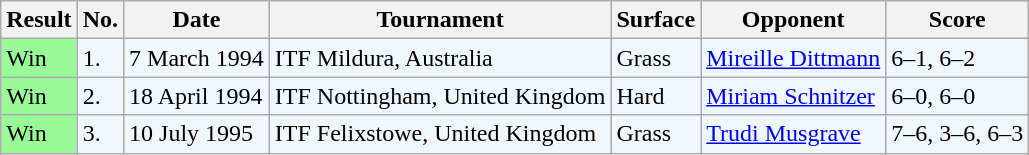<table class="sortable wikitable">
<tr>
<th>Result</th>
<th>No.</th>
<th>Date</th>
<th>Tournament</th>
<th>Surface</th>
<th>Opponent</th>
<th class="unsortable">Score</th>
</tr>
<tr style="background:#f0f8ff;">
<td style="background:#98fb98;">Win</td>
<td>1.</td>
<td>7 March 1994</td>
<td>ITF Mildura, Australia</td>
<td>Grass</td>
<td> <a href='#'>Mireille Dittmann</a></td>
<td>6–1, 6–2</td>
</tr>
<tr bgcolor="#f0f8ff">
<td style="background:#98fb98;">Win</td>
<td>2.</td>
<td>18 April 1994</td>
<td>ITF Nottingham, United Kingdom</td>
<td>Hard</td>
<td> <a href='#'>Miriam Schnitzer</a></td>
<td>6–0, 6–0</td>
</tr>
<tr bgcolor=f0f8ff>
<td style="background:#98fb98;">Win</td>
<td>3.</td>
<td>10 July 1995</td>
<td>ITF Felixstowe, United Kingdom</td>
<td>Grass</td>
<td> <a href='#'>Trudi Musgrave</a></td>
<td>7–6, 3–6, 6–3</td>
</tr>
</table>
